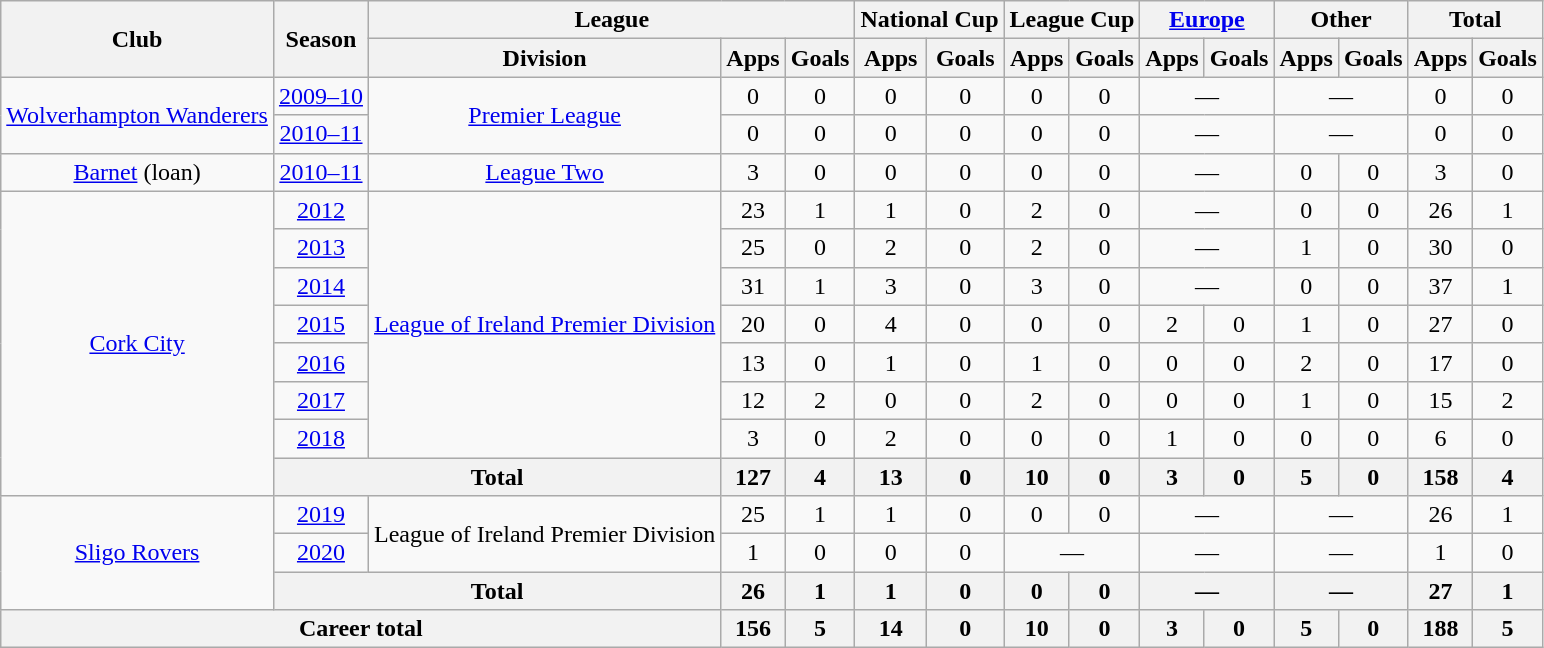<table class="wikitable" style="text-align:center">
<tr>
<th rowspan="2">Club</th>
<th rowspan="2">Season</th>
<th colspan="3">League</th>
<th colspan="2">National Cup</th>
<th colspan="2">League Cup</th>
<th colspan="2"><a href='#'>Europe</a></th>
<th colspan="2">Other</th>
<th colspan="2">Total</th>
</tr>
<tr>
<th>Division</th>
<th>Apps</th>
<th>Goals</th>
<th>Apps</th>
<th>Goals</th>
<th>Apps</th>
<th>Goals</th>
<th>Apps</th>
<th>Goals</th>
<th>Apps</th>
<th>Goals</th>
<th>Apps</th>
<th>Goals</th>
</tr>
<tr>
<td rowspan="2"><a href='#'>Wolverhampton Wanderers</a></td>
<td><a href='#'>2009–10</a></td>
<td rowspan="2"><a href='#'>Premier League</a></td>
<td>0</td>
<td>0</td>
<td>0</td>
<td>0</td>
<td>0</td>
<td>0</td>
<td colspan="2">—</td>
<td colspan="2">—</td>
<td>0</td>
<td>0</td>
</tr>
<tr>
<td><a href='#'>2010–11</a></td>
<td>0</td>
<td>0</td>
<td>0</td>
<td>0</td>
<td>0</td>
<td>0</td>
<td colspan="2">—</td>
<td colspan="2">—</td>
<td>0</td>
<td>0</td>
</tr>
<tr>
<td><a href='#'>Barnet</a> (loan)</td>
<td><a href='#'>2010–11</a></td>
<td><a href='#'>League Two</a></td>
<td>3</td>
<td>0</td>
<td>0</td>
<td>0</td>
<td>0</td>
<td>0</td>
<td colspan="2">—</td>
<td>0</td>
<td>0</td>
<td>3</td>
<td>0</td>
</tr>
<tr>
<td rowspan="8"><a href='#'>Cork City</a></td>
<td><a href='#'>2012</a></td>
<td rowspan="7"><a href='#'>League of Ireland Premier Division</a></td>
<td>23</td>
<td>1</td>
<td>1</td>
<td>0</td>
<td>2</td>
<td>0</td>
<td colspan="2">—</td>
<td>0</td>
<td>0</td>
<td>26</td>
<td>1</td>
</tr>
<tr>
<td><a href='#'>2013</a></td>
<td>25</td>
<td>0</td>
<td>2</td>
<td>0</td>
<td>2</td>
<td>0</td>
<td colspan="2">—</td>
<td>1</td>
<td>0</td>
<td>30</td>
<td>0</td>
</tr>
<tr>
<td><a href='#'>2014</a></td>
<td>31</td>
<td>1</td>
<td>3</td>
<td>0</td>
<td>3</td>
<td>0</td>
<td colspan="2">—</td>
<td>0</td>
<td>0</td>
<td>37</td>
<td>1</td>
</tr>
<tr>
<td><a href='#'>2015</a></td>
<td>20</td>
<td>0</td>
<td>4</td>
<td>0</td>
<td>0</td>
<td>0</td>
<td>2</td>
<td>0</td>
<td>1</td>
<td>0</td>
<td>27</td>
<td>0</td>
</tr>
<tr>
<td><a href='#'>2016</a></td>
<td>13</td>
<td>0</td>
<td>1</td>
<td>0</td>
<td>1</td>
<td>0</td>
<td>0</td>
<td>0</td>
<td>2</td>
<td>0</td>
<td>17</td>
<td>0</td>
</tr>
<tr>
<td><a href='#'>2017</a></td>
<td>12</td>
<td>2</td>
<td>0</td>
<td>0</td>
<td>2</td>
<td>0</td>
<td>0</td>
<td>0</td>
<td>1</td>
<td>0</td>
<td>15</td>
<td>2</td>
</tr>
<tr>
<td><a href='#'>2018</a></td>
<td>3</td>
<td>0</td>
<td>2</td>
<td>0</td>
<td>0</td>
<td>0</td>
<td>1</td>
<td>0</td>
<td>0</td>
<td>0</td>
<td>6</td>
<td>0</td>
</tr>
<tr>
<th colspan="2">Total</th>
<th>127</th>
<th>4</th>
<th>13</th>
<th>0</th>
<th>10</th>
<th>0</th>
<th>3</th>
<th>0</th>
<th>5</th>
<th>0</th>
<th>158</th>
<th>4</th>
</tr>
<tr>
<td rowspan="3"><a href='#'>Sligo Rovers</a></td>
<td><a href='#'>2019</a></td>
<td rowspan="2">League of Ireland Premier Division</td>
<td>25</td>
<td>1</td>
<td>1</td>
<td>0</td>
<td>0</td>
<td>0</td>
<td colspan="2">—</td>
<td colspan="2">—</td>
<td>26</td>
<td>1</td>
</tr>
<tr>
<td><a href='#'>2020</a></td>
<td>1</td>
<td>0</td>
<td>0</td>
<td>0</td>
<td colspan="2">—</td>
<td colspan="2">—</td>
<td colspan="2">—</td>
<td>1</td>
<td>0</td>
</tr>
<tr>
<th colspan="2">Total</th>
<th>26</th>
<th>1</th>
<th>1</th>
<th>0</th>
<th>0</th>
<th>0</th>
<th colspan="2">—</th>
<th colspan="2">—</th>
<th>27</th>
<th>1</th>
</tr>
<tr>
<th colspan="3">Career total</th>
<th>156</th>
<th>5</th>
<th>14</th>
<th>0</th>
<th>10</th>
<th>0</th>
<th>3</th>
<th>0</th>
<th>5</th>
<th>0</th>
<th>188</th>
<th>5</th>
</tr>
</table>
